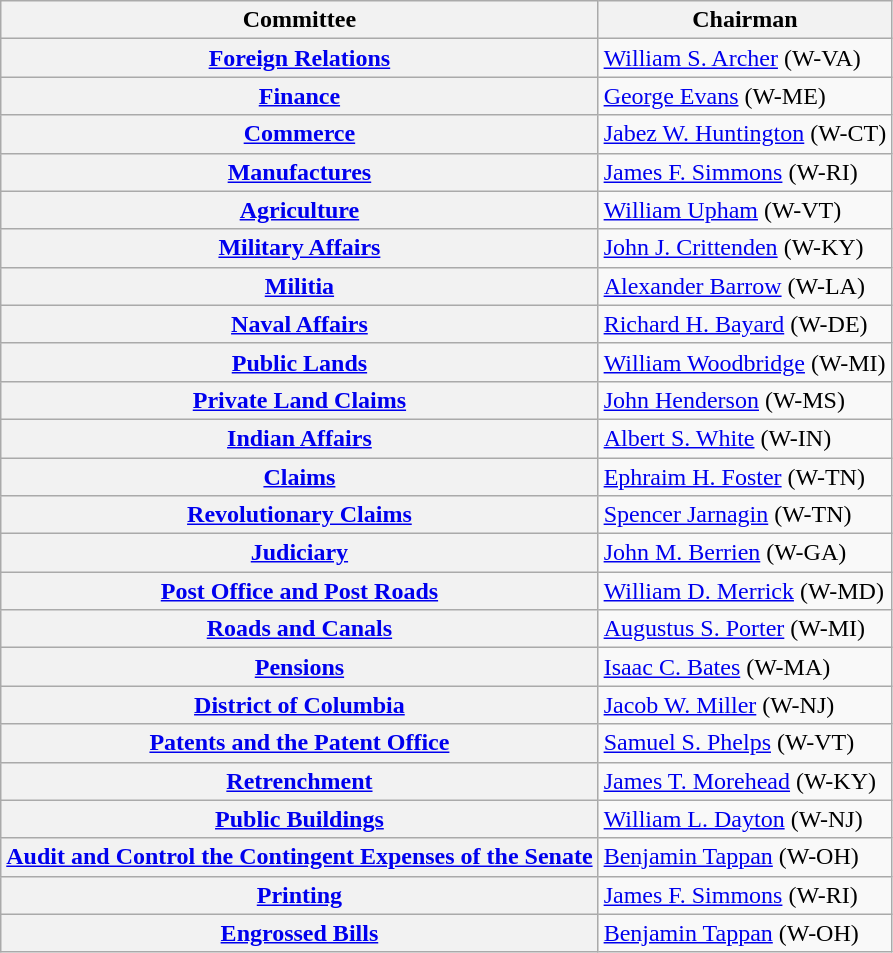<table class="wikitable sortable plainrowheaders">
<tr>
<th>Committee</th>
<th>Chairman</th>
</tr>
<tr>
<th><a href='#'>Foreign Relations</a></th>
<td><a href='#'>William S. Archer</a> (W-VA)</td>
</tr>
<tr>
<th><a href='#'>Finance</a></th>
<td><a href='#'>George Evans</a> (W-ME)</td>
</tr>
<tr>
<th><a href='#'>Commerce</a></th>
<td><a href='#'>Jabez W. Huntington</a> (W-CT)</td>
</tr>
<tr>
<th><a href='#'>Manufactures</a></th>
<td><a href='#'>James F. Simmons</a> (W-RI)</td>
</tr>
<tr>
<th><a href='#'>Agriculture</a></th>
<td><a href='#'>William Upham</a> (W-VT)</td>
</tr>
<tr>
<th><a href='#'>Military Affairs</a></th>
<td><a href='#'>John J. Crittenden</a> (W-KY)</td>
</tr>
<tr>
<th><a href='#'>Militia</a></th>
<td><a href='#'>Alexander Barrow</a> (W-LA)</td>
</tr>
<tr>
<th><a href='#'>Naval Affairs</a></th>
<td><a href='#'>Richard H. Bayard</a> (W-DE)</td>
</tr>
<tr>
<th><a href='#'>Public Lands</a></th>
<td><a href='#'>William Woodbridge</a> (W-MI)</td>
</tr>
<tr>
<th><a href='#'>Private Land Claims</a></th>
<td><a href='#'>John Henderson</a> (W-MS)</td>
</tr>
<tr>
<th><a href='#'>Indian Affairs</a></th>
<td><a href='#'>Albert S. White</a> (W-IN)</td>
</tr>
<tr>
<th><a href='#'>Claims</a></th>
<td><a href='#'>Ephraim H. Foster</a> (W-TN)</td>
</tr>
<tr>
<th><a href='#'>Revolutionary Claims</a></th>
<td><a href='#'>Spencer Jarnagin</a> (W-TN)</td>
</tr>
<tr>
<th><a href='#'>Judiciary</a></th>
<td><a href='#'>John M. Berrien</a> (W-GA)</td>
</tr>
<tr>
<th><a href='#'>Post Office and Post Roads</a></th>
<td><a href='#'>William D. Merrick</a> (W-MD)</td>
</tr>
<tr>
<th><a href='#'>Roads and Canals</a></th>
<td><a href='#'>Augustus S. Porter</a> (W-MI)</td>
</tr>
<tr>
<th><a href='#'>Pensions</a></th>
<td><a href='#'>Isaac C. Bates</a> (W-MA)</td>
</tr>
<tr>
<th><a href='#'>District of Columbia</a></th>
<td><a href='#'>Jacob W. Miller</a> (W-NJ)</td>
</tr>
<tr>
<th><a href='#'>Patents and the Patent Office</a></th>
<td><a href='#'>Samuel S. Phelps</a> (W-VT)</td>
</tr>
<tr>
<th><a href='#'>Retrenchment</a></th>
<td><a href='#'>James T. Morehead</a> (W-KY)</td>
</tr>
<tr>
<th><a href='#'>Public Buildings</a></th>
<td><a href='#'>William L. Dayton</a> (W-NJ)</td>
</tr>
<tr>
<th><a href='#'>Audit and Control the Contingent Expenses of the Senate</a></th>
<td><a href='#'>Benjamin Tappan</a> (W-OH)</td>
</tr>
<tr>
<th><a href='#'>Printing</a></th>
<td><a href='#'>James F. Simmons</a> (W-RI)</td>
</tr>
<tr>
<th><a href='#'>Engrossed Bills</a></th>
<td><a href='#'>Benjamin Tappan</a> (W-OH)</td>
</tr>
</table>
